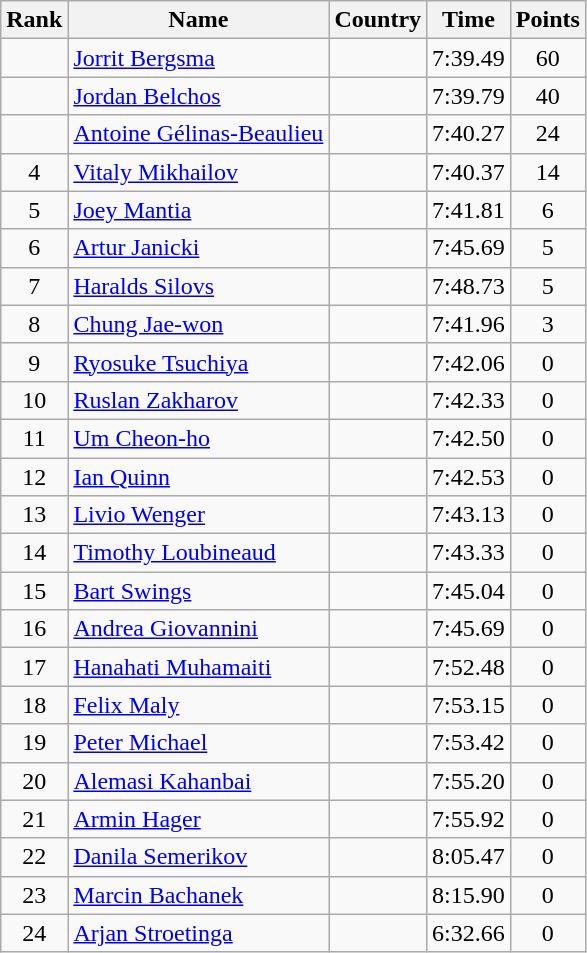<table class="wikitable sortable" style="text-align:center">
<tr>
<th>Rank</th>
<th>Name</th>
<th>Country</th>
<th>Time</th>
<th>Points</th>
</tr>
<tr>
<td></td>
<td align=left><a href='#'>Jorrit Bergsma</a></td>
<td align=left></td>
<td>7:39.49</td>
<td>60</td>
</tr>
<tr>
<td></td>
<td align=left><a href='#'>Jordan Belchos</a></td>
<td align=left></td>
<td>7:39.79</td>
<td>40</td>
</tr>
<tr>
<td></td>
<td align=left><a href='#'>Antoine Gélinas-Beaulieu</a></td>
<td align=left></td>
<td>7:40.27</td>
<td>24</td>
</tr>
<tr>
<td>4</td>
<td align=left><a href='#'>Vitaly Mikhailov</a></td>
<td align=left></td>
<td>7:40.37</td>
<td>14</td>
</tr>
<tr>
<td>5</td>
<td align=left><a href='#'>Joey Mantia</a></td>
<td align=left></td>
<td>7:41.81</td>
<td>6</td>
</tr>
<tr>
<td>6</td>
<td align=left><a href='#'>Artur Janicki</a></td>
<td align=left></td>
<td>7:45.69</td>
<td>5</td>
</tr>
<tr>
<td>7</td>
<td align=left><a href='#'>Haralds Silovs</a></td>
<td align=left></td>
<td>7:48.73</td>
<td>5</td>
</tr>
<tr>
<td>8</td>
<td align=left><a href='#'>Chung Jae-won</a></td>
<td align=left></td>
<td>7:41.96</td>
<td>3</td>
</tr>
<tr>
<td>9</td>
<td align=left><a href='#'>Ryosuke Tsuchiya</a></td>
<td align=left></td>
<td>7:42.06</td>
<td>0</td>
</tr>
<tr>
<td>10</td>
<td align=left><a href='#'>Ruslan Zakharov</a></td>
<td align=left></td>
<td>7:42.33</td>
<td>0</td>
</tr>
<tr>
<td>11</td>
<td align=left><a href='#'>Um Cheon-ho</a></td>
<td align=left></td>
<td>7:42.50</td>
<td>0</td>
</tr>
<tr>
<td>12</td>
<td align=left><a href='#'>Ian Quinn</a></td>
<td align=left></td>
<td>7:42.53</td>
<td>0</td>
</tr>
<tr>
<td>13</td>
<td align=left><a href='#'>Livio Wenger</a></td>
<td align=left></td>
<td>7:43.13</td>
<td>0</td>
</tr>
<tr>
<td>14</td>
<td align=left><a href='#'>Timothy Loubineaud</a></td>
<td align=left></td>
<td>7:43.33</td>
<td>0</td>
</tr>
<tr>
<td>15</td>
<td align=left><a href='#'>Bart Swings</a></td>
<td align=left></td>
<td>7:45.04</td>
<td>0</td>
</tr>
<tr>
<td>16</td>
<td align=left><a href='#'>Andrea Giovannini</a></td>
<td align=left></td>
<td>7:45.69</td>
<td>0</td>
</tr>
<tr>
<td>17</td>
<td align=left><a href='#'>Hanahati Muhamaiti</a></td>
<td align=left></td>
<td>7:52.48</td>
<td>0</td>
</tr>
<tr>
<td>18</td>
<td align=left><a href='#'>Felix Maly</a></td>
<td align=left></td>
<td>7:53.15</td>
<td>0</td>
</tr>
<tr>
<td>19</td>
<td align=left><a href='#'>Peter Michael</a></td>
<td align=left></td>
<td>7:53.42</td>
<td>0</td>
</tr>
<tr>
<td>20</td>
<td align=left><a href='#'>Alemasi Kahanbai</a></td>
<td align=left></td>
<td>7:55.20</td>
<td>0</td>
</tr>
<tr>
<td>21</td>
<td align=left><a href='#'>Armin Hager</a></td>
<td align=left></td>
<td>7:55.92</td>
<td>0</td>
</tr>
<tr>
<td>22</td>
<td align=left><a href='#'>Danila Semerikov</a></td>
<td align=left></td>
<td>8:05.47</td>
<td>0</td>
</tr>
<tr>
<td>23</td>
<td align=left><a href='#'>Marcin Bachanek</a></td>
<td align=left></td>
<td>8:15.90</td>
<td>0</td>
</tr>
<tr>
<td>24</td>
<td align=left><a href='#'>Arjan Stroetinga</a></td>
<td align=left></td>
<td>6:32.66</td>
<td>0</td>
</tr>
</table>
